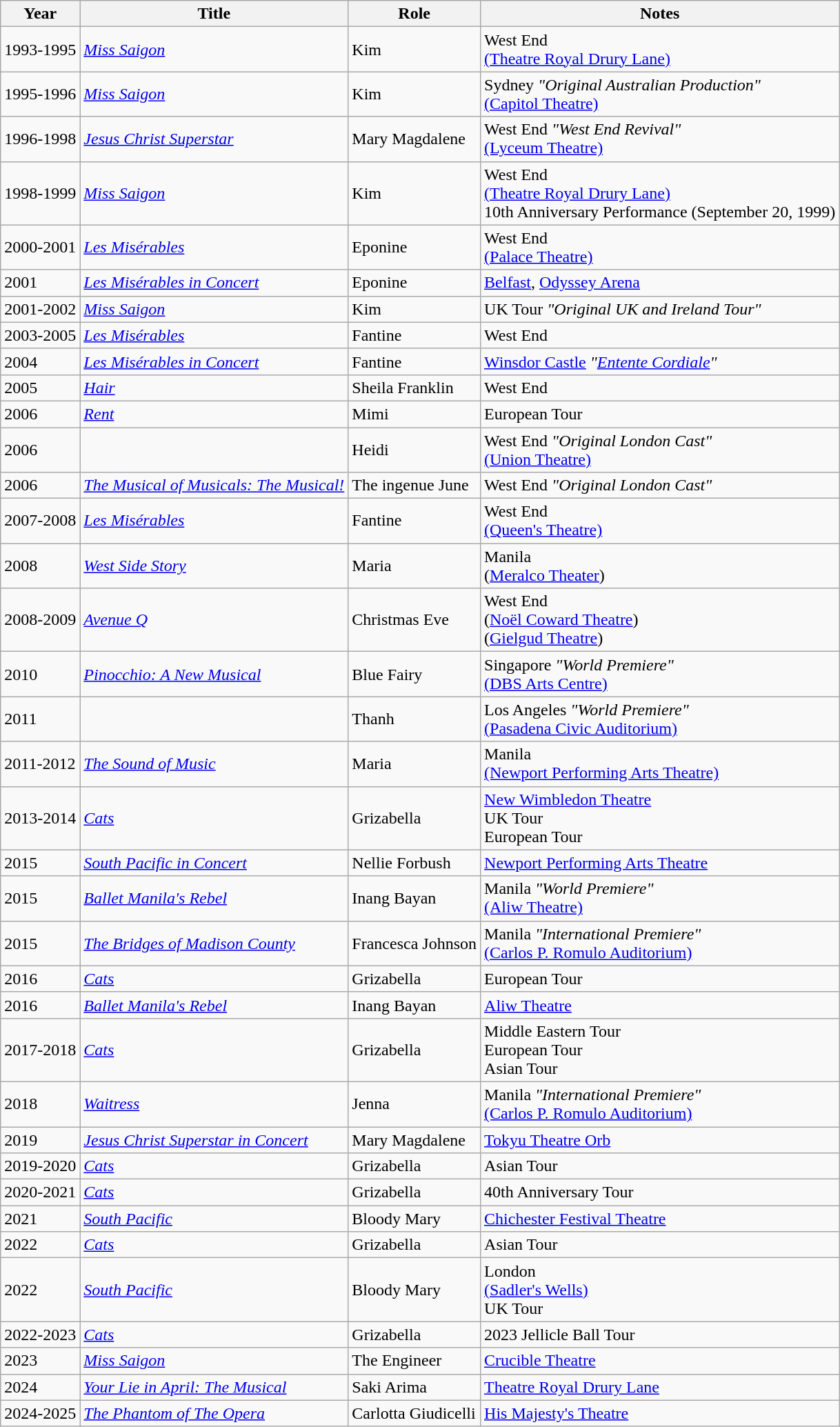<table class="wikitable">
<tr>
<th>Year</th>
<th>Title</th>
<th>Role</th>
<th>Notes</th>
</tr>
<tr>
<td>1993-1995</td>
<td><em><a href='#'>Miss Saigon</a></em></td>
<td>Kim</td>
<td>West End<br><a href='#'>(Theatre Royal Drury Lane)</a></td>
</tr>
<tr>
<td>1995-1996</td>
<td><em><a href='#'>Miss Saigon</a></em></td>
<td>Kim</td>
<td>Sydney <em>"Original Australian Production"</em><br><a href='#'>(Capitol Theatre)</a></td>
</tr>
<tr>
<td>1996-1998</td>
<td><em><a href='#'>Jesus Christ Superstar</a></em></td>
<td>Mary Magdalene</td>
<td>West End <em>"West End Revival"</em><br><a href='#'>(Lyceum Theatre)</a></td>
</tr>
<tr>
<td>1998-1999</td>
<td><em><a href='#'>Miss Saigon</a></em></td>
<td>Kim</td>
<td>West End<br><a href='#'>(Theatre Royal Drury Lane)</a><br>10th Anniversary Performance (September 20, 1999)</td>
</tr>
<tr>
<td>2000-2001</td>
<td><em><a href='#'>Les Misérables</a></em></td>
<td>Eponine</td>
<td>West End<br><a href='#'>(Palace Theatre)</a></td>
</tr>
<tr>
<td>2001</td>
<td><em><a href='#'>Les Misérables in Concert</a></em></td>
<td>Eponine</td>
<td><a href='#'>Belfast</a>, <a href='#'>Odyssey Arena</a></td>
</tr>
<tr>
<td>2001-2002</td>
<td><em><a href='#'>Miss Saigon</a></em></td>
<td>Kim</td>
<td>UK Tour <em>"Original UK and Ireland Tour"</em></td>
</tr>
<tr>
<td>2003-2005</td>
<td><em><a href='#'>Les Misérables</a></em></td>
<td>Fantine</td>
<td>West End</td>
</tr>
<tr>
<td>2004</td>
<td><em><a href='#'>Les Misérables in Concert</a></em></td>
<td>Fantine</td>
<td><a href='#'>Winsdor Castle</a> <em>"<a href='#'>Entente Cordiale</a>"</em></td>
</tr>
<tr>
<td>2005</td>
<td><em><a href='#'>Hair</a></em></td>
<td>Sheila Franklin</td>
<td>West End</td>
</tr>
<tr>
<td>2006</td>
<td><em><a href='#'>Rent</a></em></td>
<td>Mimi</td>
<td>European Tour</td>
</tr>
<tr>
<td>2006</td>
<td><em></em></td>
<td>Heidi</td>
<td>West End <em>"Original London Cast"</em><br><a href='#'>(Union Theatre)</a></td>
</tr>
<tr>
<td>2006</td>
<td><em><a href='#'>The Musical of Musicals: The Musical!</a></em></td>
<td>The ingenue June</td>
<td>West End <em>"Original London Cast"</em></td>
</tr>
<tr>
<td>2007-2008</td>
<td><em><a href='#'>Les Misérables</a></em></td>
<td>Fantine</td>
<td>West End<br><a href='#'>(Queen's Theatre)</a></td>
</tr>
<tr>
<td>2008</td>
<td><em><a href='#'>West Side Story</a></em></td>
<td>Maria</td>
<td>Manila<br>(<a href='#'>Meralco Theater</a>)</td>
</tr>
<tr>
<td>2008-2009</td>
<td><em><a href='#'>Avenue Q</a></em></td>
<td>Christmas Eve</td>
<td>West End<br>(<a href='#'>Noël Coward Theatre</a>)<br>(<a href='#'>Gielgud Theatre</a>)</td>
</tr>
<tr>
<td>2010</td>
<td><em><a href='#'>Pinocchio: A New Musical</a></em></td>
<td>Blue Fairy</td>
<td>Singapore <em>"World Premiere"</em><br><a href='#'>(DBS Arts Centre)</a></td>
</tr>
<tr>
<td>2011</td>
<td><em></em></td>
<td>Thanh</td>
<td>Los Angeles <em>"World Premiere"</em><br><a href='#'>(Pasadena Civic Auditorium)</a></td>
</tr>
<tr>
<td>2011-2012</td>
<td><em><a href='#'>The Sound of Music</a></em></td>
<td>Maria</td>
<td>Manila<br><a href='#'>(Newport Performing Arts Theatre)</a></td>
</tr>
<tr>
<td>2013-2014</td>
<td><a href='#'><em>Cats</em></a></td>
<td>Grizabella</td>
<td><a href='#'>New Wimbledon Theatre</a><br>UK Tour<br>European Tour</td>
</tr>
<tr>
<td>2015</td>
<td><em><a href='#'>South Pacific in Concert</a></em></td>
<td>Nellie Forbush</td>
<td><a href='#'>Newport Performing Arts Theatre</a></td>
</tr>
<tr>
<td>2015</td>
<td><em><a href='#'>Ballet Manila's Rebel</a></em></td>
<td>Inang Bayan</td>
<td>Manila <em>"World Premiere"</em><br><a href='#'>(Aliw Theatre)</a></td>
</tr>
<tr>
<td>2015</td>
<td><em><a href='#'>The Bridges of Madison County</a></em></td>
<td>Francesca Johnson</td>
<td>Manila <em>"International Premiere"</em><br><a href='#'>(Carlos P. Romulo Auditorium)</a></td>
</tr>
<tr>
<td>2016</td>
<td><a href='#'><em>Cats</em></a></td>
<td>Grizabella</td>
<td>European Tour</td>
</tr>
<tr>
<td>2016</td>
<td><a href='#'><em>Ballet Manila's Rebel</em></a></td>
<td>Inang Bayan</td>
<td><a href='#'>Aliw Theatre</a></td>
</tr>
<tr>
<td>2017-2018</td>
<td><a href='#'><em>Cats</em></a></td>
<td>Grizabella</td>
<td>Middle Eastern Tour<br>European Tour<br>Asian Tour</td>
</tr>
<tr>
<td>2018</td>
<td><em><a href='#'>Waitress</a></em></td>
<td>Jenna</td>
<td>Manila <em>"International Premiere"</em><br><a href='#'>(Carlos P. Romulo Auditorium)</a></td>
</tr>
<tr>
<td>2019</td>
<td><em><a href='#'>Jesus Christ Superstar in Concert</a></em></td>
<td>Mary Magdalene</td>
<td><a href='#'>Tokyu Theatre Orb</a></td>
</tr>
<tr>
<td>2019-2020</td>
<td><a href='#'><em>Cats</em></a></td>
<td>Grizabella</td>
<td>Asian Tour</td>
</tr>
<tr>
<td>2020-2021</td>
<td><em><a href='#'>Cats</a></em></td>
<td>Grizabella</td>
<td>40th Anniversary Tour</td>
</tr>
<tr>
<td>2021</td>
<td><em><a href='#'>South Pacific</a></em></td>
<td>Bloody Mary</td>
<td><a href='#'>Chichester Festival Theatre</a></td>
</tr>
<tr>
<td>2022</td>
<td><em><a href='#'>Cats</a></em></td>
<td>Grizabella</td>
<td>Asian Tour</td>
</tr>
<tr>
<td>2022</td>
<td><em><a href='#'>South Pacific</a></em></td>
<td>Bloody Mary</td>
<td>London<br><a href='#'>(Sadler's Wells)</a><br>UK Tour</td>
</tr>
<tr>
<td>2022-2023</td>
<td><em><a href='#'>Cats</a></em></td>
<td>Grizabella</td>
<td>2023 Jellicle Ball Tour</td>
</tr>
<tr>
<td>2023</td>
<td><em><a href='#'>Miss Saigon</a></em></td>
<td>The Engineer</td>
<td><a href='#'>Crucible Theatre</a></td>
</tr>
<tr>
<td>2024</td>
<td><a href='#'><em>Your Lie in April: The Musical</em></a></td>
<td>Saki Arima</td>
<td><a href='#'>Theatre Royal Drury Lane</a></td>
</tr>
<tr>
<td>2024-2025</td>
<td><em><a href='#'>The Phantom of The Opera</a></em></td>
<td>Carlotta Giudicelli</td>
<td><a href='#'>His Majesty's Theatre</a></td>
</tr>
</table>
